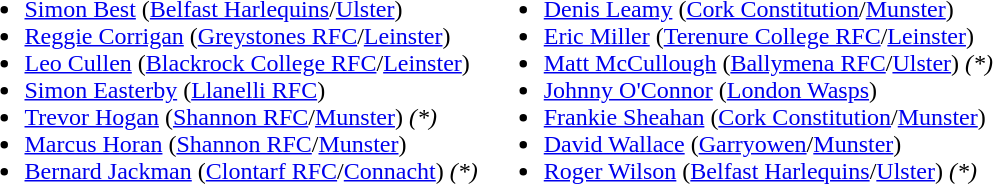<table>
<tr style="vertical-align:top">
<td><br><ul><li><a href='#'>Simon Best</a> (<a href='#'>Belfast Harlequins</a>/<a href='#'>Ulster</a>)</li><li><a href='#'>Reggie Corrigan</a> (<a href='#'>Greystones RFC</a>/<a href='#'>Leinster</a>)</li><li><a href='#'>Leo Cullen</a> (<a href='#'>Blackrock College RFC</a>/<a href='#'>Leinster</a>)</li><li><a href='#'>Simon Easterby</a> (<a href='#'>Llanelli RFC</a>)</li><li><a href='#'>Trevor Hogan</a> (<a href='#'>Shannon RFC</a>/<a href='#'>Munster</a>) <em>(*)</em></li><li><a href='#'>Marcus Horan</a> (<a href='#'>Shannon RFC</a>/<a href='#'>Munster</a>)</li><li><a href='#'>Bernard Jackman</a> (<a href='#'>Clontarf RFC</a>/<a href='#'>Connacht</a>) <em>(*)</em></li></ul></td>
<td><br><ul><li><a href='#'>Denis Leamy</a> (<a href='#'>Cork Constitution</a>/<a href='#'>Munster</a>)</li><li><a href='#'>Eric Miller</a> (<a href='#'>Terenure College RFC</a>/<a href='#'>Leinster</a>)</li><li><a href='#'>Matt McCullough</a> (<a href='#'>Ballymena RFC</a>/<a href='#'>Ulster</a>) <em>(*)</em></li><li><a href='#'>Johnny O'Connor</a> (<a href='#'>London Wasps</a>)</li><li><a href='#'>Frankie Sheahan</a> (<a href='#'>Cork Constitution</a>/<a href='#'>Munster</a>)</li><li><a href='#'>David Wallace</a> (<a href='#'>Garryowen</a>/<a href='#'>Munster</a>)</li><li><a href='#'>Roger Wilson</a> (<a href='#'>Belfast Harlequins</a>/<a href='#'>Ulster</a>) <em>(*)</em></li></ul></td>
</tr>
</table>
